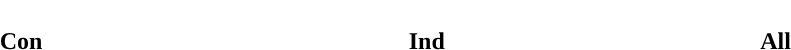<table style="width:60%; text-align:center;">
<tr style="color:white;">
<td style="background:"><strong>35</strong></td>
<td style="background:"><strong>5</strong></td>
<td style="background:"><strong>2</strong></td>
</tr>
<tr>
<td><span><strong>Con</strong></span></td>
<td><span><strong>Ind</strong></span></td>
<td><span><strong>All</strong></span></td>
</tr>
</table>
